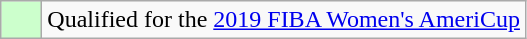<table class="wikitable">
<tr>
<td width=20px bgcolor="#ccffcc"></td>
<td>Qualified for the <a href='#'>2019 FIBA Women's AmeriCup</a></td>
</tr>
</table>
